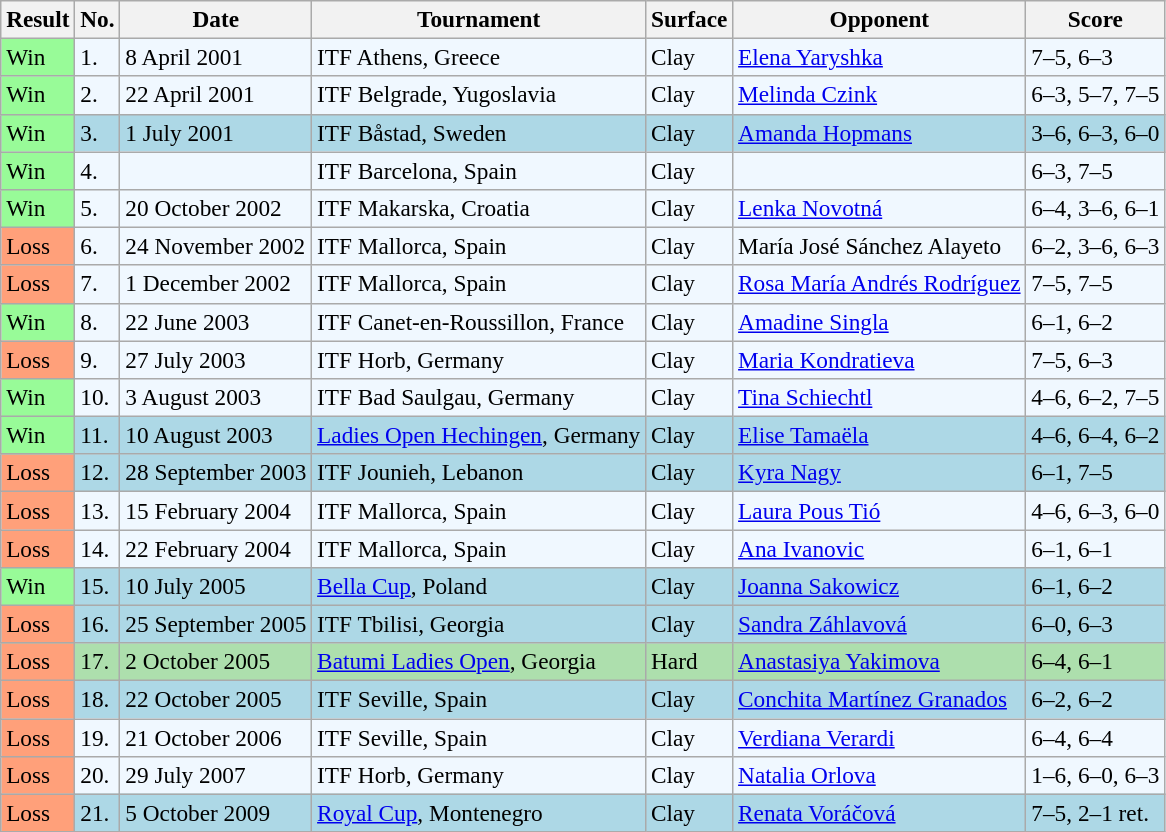<table class="sortable wikitable" style="font-size:97%;">
<tr>
<th>Result</th>
<th>No.</th>
<th>Date</th>
<th>Tournament</th>
<th>Surface</th>
<th>Opponent</th>
<th>Score</th>
</tr>
<tr bgcolor="#f0f8ff">
<td style="background:#98fb98;">Win</td>
<td>1.</td>
<td>8 April 2001</td>
<td>ITF Athens, Greece</td>
<td>Clay</td>
<td> <a href='#'>Elena Yaryshka</a></td>
<td>7–5, 6–3</td>
</tr>
<tr bgcolor="#f0f8ff">
<td style="background:#98fb98;">Win</td>
<td>2.</td>
<td>22 April 2001</td>
<td>ITF Belgrade, Yugoslavia</td>
<td>Clay</td>
<td> <a href='#'>Melinda Czink</a></td>
<td>6–3, 5–7, 7–5</td>
</tr>
<tr style="background:lightblue;">
<td style="background:#98fb98;">Win</td>
<td>3.</td>
<td>1 July 2001</td>
<td>ITF Båstad, Sweden</td>
<td>Clay</td>
<td> <a href='#'>Amanda Hopmans</a></td>
<td>3–6, 6–3, 6–0</td>
</tr>
<tr bgcolor="#f0f8ff">
<td style="background:#98fb98;">Win</td>
<td>4.</td>
<td></td>
<td>ITF Barcelona, Spain</td>
<td>Clay</td>
<td></td>
<td>6–3, 7–5</td>
</tr>
<tr bgcolor="#f0f8ff">
<td style="background:#98fb98;">Win</td>
<td>5.</td>
<td>20 October 2002</td>
<td>ITF Makarska, Croatia</td>
<td>Clay</td>
<td> <a href='#'>Lenka Novotná</a></td>
<td>6–4, 3–6, 6–1</td>
</tr>
<tr bgcolor="#f0f8ff">
<td style="background:#ffa07a;">Loss</td>
<td>6.</td>
<td>24 November 2002</td>
<td>ITF Mallorca, Spain</td>
<td>Clay</td>
<td> María José Sánchez Alayeto</td>
<td>6–2, 3–6, 6–3</td>
</tr>
<tr bgcolor="#f0f8ff">
<td style="background:#ffa07a;">Loss</td>
<td>7.</td>
<td>1 December 2002</td>
<td>ITF Mallorca, Spain</td>
<td>Clay</td>
<td> <a href='#'>Rosa María Andrés Rodríguez</a></td>
<td>7–5, 7–5</td>
</tr>
<tr bgcolor="#f0f8ff">
<td style="background:#98fb98;">Win</td>
<td>8.</td>
<td>22 June 2003</td>
<td>ITF Canet-en-Roussillon, France</td>
<td>Clay</td>
<td> <a href='#'>Amadine Singla</a></td>
<td>6–1, 6–2</td>
</tr>
<tr bgcolor="#f0f8ff">
<td style="background:#ffa07a;">Loss</td>
<td>9.</td>
<td>27 July 2003</td>
<td>ITF Horb, Germany</td>
<td>Clay</td>
<td> <a href='#'>Maria Kondratieva</a></td>
<td>7–5, 6–3</td>
</tr>
<tr bgcolor="#f0f8ff">
<td style="background:#98fb98;">Win</td>
<td>10.</td>
<td>3 August 2003</td>
<td>ITF Bad Saulgau, Germany</td>
<td>Clay</td>
<td> <a href='#'>Tina Schiechtl</a></td>
<td>4–6, 6–2, 7–5</td>
</tr>
<tr style="background:lightblue;">
<td style="background:#98fb98;">Win</td>
<td>11.</td>
<td>10 August 2003</td>
<td><a href='#'>Ladies Open Hechingen</a>, Germany</td>
<td>Clay</td>
<td> <a href='#'>Elise Tamaëla</a></td>
<td>4–6, 6–4, 6–2</td>
</tr>
<tr style="background:lightblue;">
<td style="background:#ffa07a;">Loss</td>
<td>12.</td>
<td>28 September 2003</td>
<td>ITF Jounieh, Lebanon</td>
<td>Clay</td>
<td> <a href='#'>Kyra Nagy</a></td>
<td>6–1, 7–5</td>
</tr>
<tr bgcolor="#f0f8ff">
<td style="background:#ffa07a;">Loss</td>
<td>13.</td>
<td>15 February 2004</td>
<td>ITF Mallorca, Spain</td>
<td>Clay</td>
<td> <a href='#'>Laura Pous Tió</a></td>
<td>4–6, 6–3, 6–0</td>
</tr>
<tr bgcolor="#f0f8ff">
<td style="background:#ffa07a;">Loss</td>
<td>14.</td>
<td>22 February 2004</td>
<td>ITF Mallorca, Spain</td>
<td>Clay</td>
<td> <a href='#'>Ana Ivanovic</a></td>
<td>6–1, 6–1</td>
</tr>
<tr style="background:lightblue;">
<td style="background:#98fb98;">Win</td>
<td>15.</td>
<td>10 July 2005</td>
<td><a href='#'>Bella Cup</a>, Poland</td>
<td>Clay</td>
<td> <a href='#'>Joanna Sakowicz</a></td>
<td>6–1, 6–2</td>
</tr>
<tr style="background:lightblue;">
<td style="background:#ffa07a;">Loss</td>
<td>16.</td>
<td>25 September 2005</td>
<td>ITF Tbilisi, Georgia</td>
<td>Clay</td>
<td> <a href='#'>Sandra Záhlavová</a></td>
<td>6–0, 6–3</td>
</tr>
<tr style="background:#addfad;">
<td style="background:#ffa07a;">Loss</td>
<td>17.</td>
<td>2 October 2005</td>
<td><a href='#'>Batumi Ladies Open</a>, Georgia</td>
<td>Hard</td>
<td> <a href='#'>Anastasiya Yakimova</a></td>
<td>6–4, 6–1</td>
</tr>
<tr style="background:lightblue;">
<td style="background:#ffa07a;">Loss</td>
<td>18.</td>
<td>22 October 2005</td>
<td>ITF Seville, Spain</td>
<td>Clay</td>
<td> <a href='#'>Conchita Martínez Granados</a></td>
<td>6–2, 6–2</td>
</tr>
<tr bgcolor="#f0f8ff">
<td style="background:#ffa07a;">Loss</td>
<td>19.</td>
<td>21 October 2006</td>
<td>ITF Seville, Spain</td>
<td>Clay</td>
<td> <a href='#'>Verdiana Verardi</a></td>
<td>6–4, 6–4</td>
</tr>
<tr bgcolor="#f0f8ff">
<td style="background:#ffa07a;">Loss</td>
<td>20.</td>
<td>29 July 2007</td>
<td>ITF Horb, Germany</td>
<td>Clay</td>
<td> <a href='#'>Natalia Orlova</a></td>
<td>1–6, 6–0, 6–3</td>
</tr>
<tr style="background:lightblue;">
<td style="background:#ffa07a;">Loss</td>
<td>21.</td>
<td>5 October 2009</td>
<td><a href='#'>Royal Cup</a>, Montenegro</td>
<td>Clay</td>
<td> <a href='#'>Renata Voráčová</a></td>
<td>7–5, 2–1 ret.</td>
</tr>
</table>
